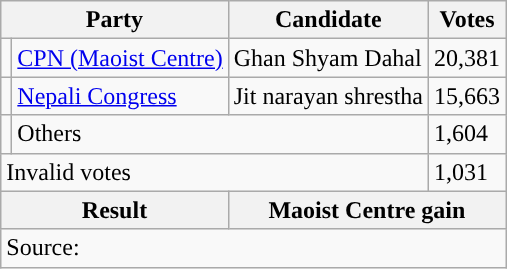<table class="wikitable">
<tr>
<th colspan="2">Party</th>
<th>Candidate</th>
<th>Votes</th>
</tr>
<tr>
<td style="background-color:"></td>
<td><a href='#'>CPN (Maoist Centre)</a></td>
<td>Ghan Shyam Dahal</td>
<td>20,381</td>
</tr>
<tr>
<td style="background-color:"></td>
<td><a href='#'>Nepali Congress</a></td>
<td>Jit narayan shrestha</td>
<td>15,663</td>
</tr>
<tr>
<td></td>
<td colspan="2">Others</td>
<td>1,604</td>
</tr>
<tr>
<td colspan="3">Invalid votes</td>
<td>1,031</td>
</tr>
<tr>
<th colspan="2">Result</th>
<th colspan="2">Maoist Centre gain</th>
</tr>
<tr>
<td colspan="4">Source: </td>
</tr>
</table>
